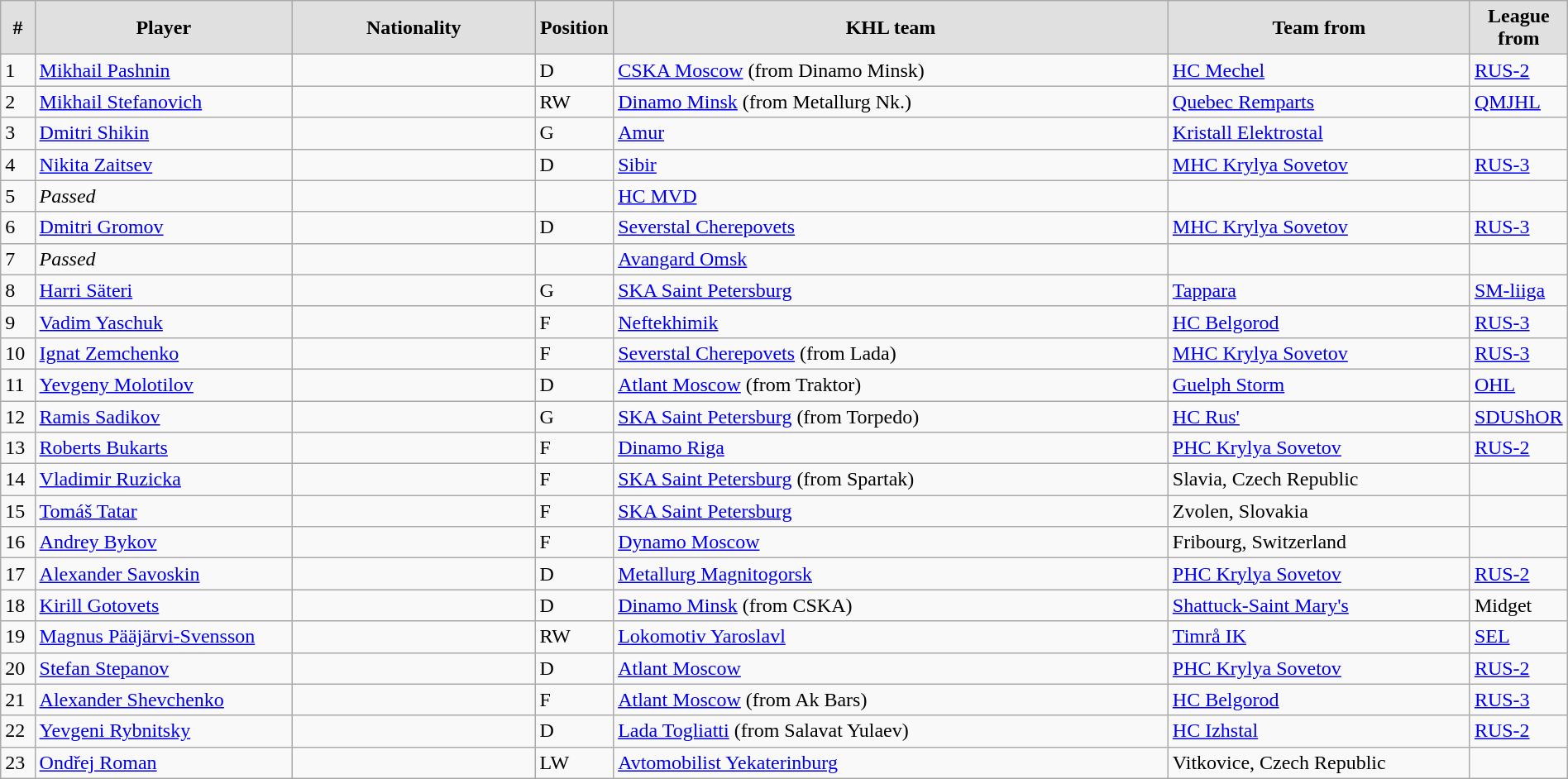<table class="wikitable" style="width:100%;">
<tr>
<th style="background:#e0e0e0; width:2.2%;">#</th>
<th style="background:#e0e0e0; width:17%;">Player</th>
<th style="background:#e0e0e0; width:16%;">Nationality</th>
<th style="background:#e0e0e0; width:5%;">Position</th>
<th style="background:#e0e0e0; width:37%;">KHL team</th>
<th style="background:#e0e0e0; width:20%;">Team from</th>
<th style="background:#e0e0e0; width:20%;">League from</th>
</tr>
<tr>
<td>1</td>
<td><a href='#'>Mikhail Pashnin</a></td>
<td></td>
<td>D</td>
<td><a href='#'>CSKA Moscow</a> (from Dinamo Minsk)</td>
<td><a href='#'>HC Mechel</a></td>
<td><a href='#'>RUS-2</a></td>
</tr>
<tr>
<td>2</td>
<td><a href='#'>Mikhail Stefanovich</a></td>
<td></td>
<td>RW</td>
<td><a href='#'>Dinamo Minsk</a> (from Metallurg Nk.)</td>
<td><a href='#'>Quebec Remparts</a></td>
<td><a href='#'>QMJHL</a></td>
</tr>
<tr>
<td>3</td>
<td><a href='#'>Dmitri Shikin</a></td>
<td></td>
<td>G</td>
<td><a href='#'>Amur</a></td>
<td><a href='#'>Kristall Elektrostal</a></td>
<td></td>
</tr>
<tr>
<td>4</td>
<td><a href='#'>Nikita Zaitsev</a></td>
<td></td>
<td>D</td>
<td><a href='#'>Sibir</a></td>
<td><a href='#'>MHC Krylya Sovetov</a></td>
<td><a href='#'>RUS-3</a></td>
</tr>
<tr>
<td>5</td>
<td><em>Passed</em></td>
<td></td>
<td></td>
<td><a href='#'>HC MVD</a></td>
<td></td>
<td></td>
</tr>
<tr>
<td>6</td>
<td><a href='#'>Dmitri Gromov</a></td>
<td></td>
<td>D</td>
<td><a href='#'>Severstal Cherepovets</a></td>
<td><a href='#'>MHC Krylya Sovetov</a></td>
<td><a href='#'>RUS-3</a></td>
</tr>
<tr>
<td>7</td>
<td><em>Passed</em></td>
<td></td>
<td></td>
<td><a href='#'>Avangard Omsk</a></td>
<td></td>
<td></td>
</tr>
<tr>
<td>8</td>
<td><a href='#'>Harri Säteri</a></td>
<td></td>
<td>G</td>
<td><a href='#'>SKA Saint Petersburg</a></td>
<td><a href='#'>Tappara</a></td>
<td><a href='#'>SM-liiga</a></td>
</tr>
<tr>
<td>9</td>
<td><a href='#'>Vadim Yaschuk</a></td>
<td></td>
<td>F</td>
<td><a href='#'>Neftekhimik</a></td>
<td><a href='#'>HC Belgorod</a></td>
<td><a href='#'>RUS-3</a></td>
</tr>
<tr>
<td>10</td>
<td><a href='#'>Ignat Zemchenko</a></td>
<td></td>
<td>F</td>
<td><a href='#'>Severstal Cherepovets</a> (from Lada)</td>
<td><a href='#'>MHC Krylya Sovetov</a></td>
<td><a href='#'>RUS-3</a></td>
</tr>
<tr>
<td>11</td>
<td><a href='#'>Yevgeny Molotilov</a></td>
<td></td>
<td>D</td>
<td><a href='#'>Atlant Moscow</a> (from Traktor)</td>
<td><a href='#'>Guelph Storm</a></td>
<td><a href='#'>OHL</a></td>
</tr>
<tr>
<td>12</td>
<td><a href='#'>Ramis Sadikov</a></td>
<td></td>
<td>G</td>
<td><a href='#'>SKA Saint Petersburg</a> (from Torpedo)</td>
<td><a href='#'>HC Rus'</a></td>
<td><a href='#'>SDUShOR</a></td>
</tr>
<tr>
<td>13</td>
<td><a href='#'>Roberts Bukarts</a></td>
<td></td>
<td>F</td>
<td><a href='#'>Dinamo Riga</a></td>
<td><a href='#'>PHC Krylya Sovetov</a></td>
<td><a href='#'>RUS-2</a></td>
</tr>
<tr>
<td>14</td>
<td><a href='#'>Vladimir Ruzicka</a></td>
<td></td>
<td>F</td>
<td><a href='#'>SKA Saint Petersburg</a> (from Spartak)</td>
<td>Slavia, Czech Republic</td>
<td></td>
</tr>
<tr>
<td>15</td>
<td><a href='#'>Tomáš Tatar</a></td>
<td></td>
<td>F</td>
<td><a href='#'>SKA Saint Petersburg</a></td>
<td>Zvolen, Slovakia</td>
<td></td>
</tr>
<tr>
<td>16</td>
<td><a href='#'>Andrey Bykov</a></td>
<td></td>
<td>F</td>
<td><a href='#'>Dynamo Moscow</a></td>
<td>Fribourg, Switzerland</td>
<td></td>
</tr>
<tr>
<td>17</td>
<td><a href='#'>Alexander Savoskin</a></td>
<td></td>
<td>D</td>
<td><a href='#'>Metallurg Magnitogorsk</a></td>
<td><a href='#'>PHC Krylya Sovetov</a></td>
<td><a href='#'>RUS-2</a></td>
</tr>
<tr>
<td>18</td>
<td><a href='#'>Kirill Gotovets</a></td>
<td></td>
<td>D</td>
<td><a href='#'>Dinamo Minsk</a> (from CSKA)</td>
<td><a href='#'>Shattuck-Saint Mary's</a></td>
<td>Midget</td>
</tr>
<tr>
<td>19</td>
<td><a href='#'>Magnus Pääjärvi-Svensson</a></td>
<td></td>
<td>RW</td>
<td><a href='#'>Lokomotiv Yaroslavl</a></td>
<td><a href='#'>Timrå IK</a></td>
<td><a href='#'>SEL</a></td>
</tr>
<tr>
<td>20</td>
<td><a href='#'>Stefan Stepanov</a></td>
<td></td>
<td>D</td>
<td><a href='#'>Atlant Moscow</a></td>
<td><a href='#'>PHC Krylya Sovetov</a></td>
<td><a href='#'>RUS-2</a></td>
</tr>
<tr>
<td>21</td>
<td><a href='#'>Alexander Shevchenko</a></td>
<td></td>
<td>F</td>
<td><a href='#'>Atlant Moscow</a> (from Ak Bars)</td>
<td><a href='#'>HC Belgorod</a></td>
<td><a href='#'>RUS-3</a></td>
</tr>
<tr>
<td>22</td>
<td><a href='#'>Yevgeni Rybnitsky</a></td>
<td></td>
<td>D</td>
<td><a href='#'>Lada Togliatti</a> (from Salavat Yulaev)</td>
<td><a href='#'>HC Izhstal</a></td>
<td><a href='#'>RUS-2</a></td>
</tr>
<tr>
<td>23</td>
<td><a href='#'>Ondřej Roman</a></td>
<td></td>
<td>LW</td>
<td><a href='#'>Avtomobilist Yekaterinburg</a></td>
<td>Vitkovice, Czech Republic</td>
<td></td>
</tr>
</table>
